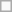<table class="wikitable">
<tr>
<td></td>
</tr>
</table>
